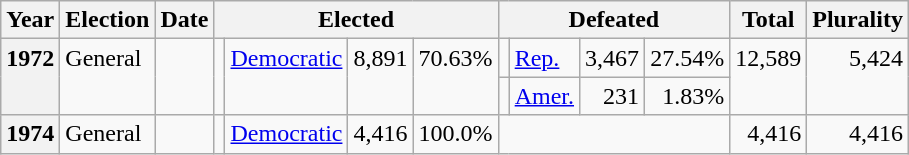<table class=wikitable>
<tr>
<th>Year</th>
<th>Election</th>
<th>Date</th>
<th ! colspan="4">Elected</th>
<th ! colspan="4">Defeated</th>
<th>Total</th>
<th>Plurality</th>
</tr>
<tr>
<th rowspan="2" valign="top">1972</th>
<td rowspan="2" valign="top">General</td>
<td rowspan="2" valign="top"></td>
<td rowspan="2" valign="top"></td>
<td rowspan="2" valign="top" ><a href='#'>Democratic</a></td>
<td rowspan="2" valign="top" align="right">8,891</td>
<td rowspan="2" valign="top" align="right">70.63%</td>
<td valign="top"></td>
<td valign="top" ><a href='#'>Rep.</a></td>
<td valign="top" align="right">3,467</td>
<td valign="top" align="right">27.54%</td>
<td rowspan="2" valign="top" align="right">12,589</td>
<td rowspan="2" valign="top" align="right">5,424</td>
</tr>
<tr>
<td valign="top"></td>
<td valign="top" ><a href='#'>Amer.</a></td>
<td valign="top" align="right">231</td>
<td valign="top" align="right">1.83%</td>
</tr>
<tr>
<th valign="top">1974</th>
<td valign="top">General</td>
<td valign="top"></td>
<td valign="top"></td>
<td valign="top" ><a href='#'>Democratic</a></td>
<td valign="top" align="right">4,416</td>
<td valign="top" align="right">100.0%</td>
<td valign="top" colspan="4"></td>
<td valign="top" align="right">4,416</td>
<td valign="top" align="right">4,416</td>
</tr>
</table>
